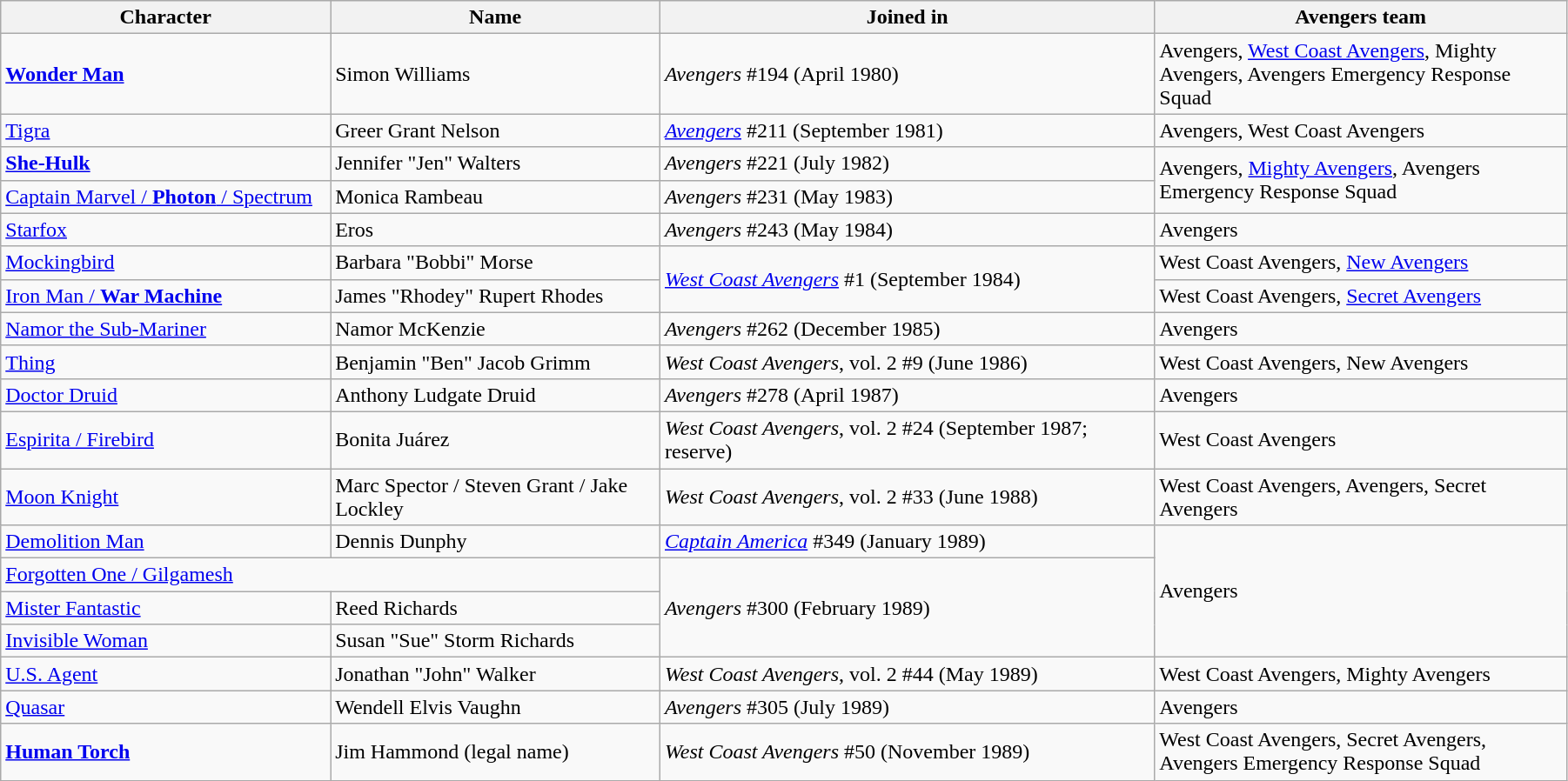<table class="wikitable sortable" style="width:95%;">
<tr>
<th style="width:20%;">Character</th>
<th style="width:20%;">Name</th>
<th style="width:30%;">Joined in</th>
<th style="width:25%;">Avengers team</th>
</tr>
<tr>
<td><strong><a href='#'>Wonder Man</a></strong></td>
<td>Simon Williams</td>
<td><em>Avengers</em> #194 (April 1980)</td>
<td>Avengers, <a href='#'>West Coast Avengers</a>, Mighty Avengers, Avengers Emergency Response Squad</td>
</tr>
<tr>
<td><a href='#'>Tigra</a></td>
<td>Greer Grant Nelson</td>
<td><em><a href='#'>Avengers</a></em> #211 (September 1981)</td>
<td>Avengers, West Coast Avengers</td>
</tr>
<tr>
<td><strong><a href='#'>She-Hulk</a></strong></td>
<td>Jennifer "Jen" Walters</td>
<td><em>Avengers</em> #221 (July 1982)</td>
<td rowspan=2>Avengers, <a href='#'>Mighty Avengers</a>, Avengers Emergency Response Squad</td>
</tr>
<tr>
<td><a href='#'>Captain Marvel / <strong>Photon</strong> / Spectrum</a></td>
<td>Monica Rambeau</td>
<td><em>Avengers</em> #231 (May 1983)</td>
</tr>
<tr>
<td><a href='#'>Starfox</a></td>
<td>Eros</td>
<td><em>Avengers</em> #243 (May 1984)</td>
<td>Avengers</td>
</tr>
<tr>
<td><a href='#'>Mockingbird</a></td>
<td>Barbara "Bobbi" Morse</td>
<td rowspan=2><em><a href='#'>West Coast Avengers</a></em> #1 (September 1984)</td>
<td>West Coast Avengers, <a href='#'>New Avengers</a></td>
</tr>
<tr>
<td><a href='#'>Iron Man / <strong>War Machine</strong></a></td>
<td>James "Rhodey" Rupert Rhodes</td>
<td>West Coast Avengers, <a href='#'>Secret Avengers</a></td>
</tr>
<tr>
<td><a href='#'>Namor the Sub-Mariner</a></td>
<td>Namor McKenzie</td>
<td><em>Avengers</em> #262 (December 1985)</td>
<td>Avengers</td>
</tr>
<tr>
<td><a href='#'>Thing</a></td>
<td>Benjamin "Ben" Jacob Grimm</td>
<td><em>West Coast Avengers</em>, vol. 2 #9 (June 1986)</td>
<td>West Coast Avengers, New Avengers</td>
</tr>
<tr>
<td><a href='#'>Doctor Druid</a></td>
<td>Anthony Ludgate Druid</td>
<td><em>Avengers</em> #278 (April 1987)</td>
<td>Avengers</td>
</tr>
<tr>
<td><a href='#'>Espirita / Firebird</a></td>
<td>Bonita Juárez</td>
<td><em>West Coast Avengers</em>, vol. 2 #24 (September 1987; reserve)</td>
<td>West Coast Avengers</td>
</tr>
<tr>
<td><a href='#'>Moon Knight</a></td>
<td>Marc Spector / Steven Grant / Jake Lockley</td>
<td><em>West Coast Avengers</em>, vol. 2 #33 (June 1988)</td>
<td>West Coast Avengers, Avengers, Secret Avengers</td>
</tr>
<tr>
<td><a href='#'>Demolition Man</a></td>
<td>Dennis Dunphy</td>
<td><em><a href='#'>Captain America</a></em>  #349 (January 1989)</td>
<td rowspan=4>Avengers</td>
</tr>
<tr>
<td colspan=2><a href='#'>Forgotten One / Gilgamesh</a></td>
<td rowspan=3><em>Avengers</em> #300 (February 1989)</td>
</tr>
<tr>
<td><a href='#'>Mister Fantastic</a></td>
<td>Reed Richards</td>
</tr>
<tr>
<td><a href='#'>Invisible Woman</a></td>
<td>Susan "Sue" Storm Richards</td>
</tr>
<tr>
<td><a href='#'>U.S. Agent</a></td>
<td>Jonathan "John" Walker</td>
<td><em>West Coast Avengers</em>, vol. 2 #44 (May 1989)</td>
<td>West Coast Avengers, Mighty Avengers</td>
</tr>
<tr>
<td><a href='#'>Quasar</a></td>
<td>Wendell Elvis Vaughn</td>
<td><em>Avengers</em> #305 (July 1989)</td>
<td>Avengers</td>
</tr>
<tr>
<td><strong><a href='#'>Human Torch</a></strong></td>
<td>Jim Hammond (legal name)</td>
<td><em>West Coast Avengers</em> #50 (November 1989)</td>
<td>West Coast Avengers, Secret Avengers, Avengers Emergency Response Squad</td>
</tr>
</table>
